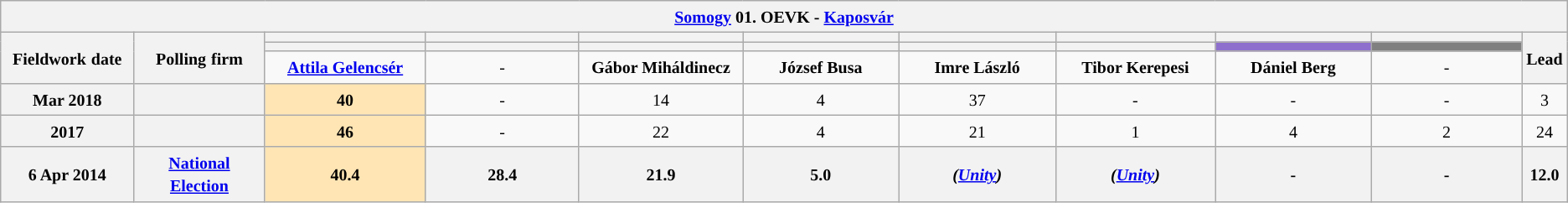<table class="wikitable mw-collapsible mw-collapsed" style="text-align:center">
<tr>
<th colspan="11" style="width: 980pt;"><small><a href='#'>Somogy</a> 01. OEVK - <a href='#'>Kaposvár</a></small></th>
</tr>
<tr>
<th rowspan="3" style="width: 80pt;"><small>Fieldwork</small> <small>date</small></th>
<th rowspan="3" style="width: 80pt;"><strong><small>Polling</small> <small>firm</small></strong></th>
<th style="width: 100pt;"><small></small></th>
<th style="width: 100pt;"><small> </small></th>
<th style="width: 100pt;"></th>
<th style="width: 100pt;"></th>
<th style="width: 100pt;"></th>
<th style="width: 100pt;"></th>
<th style="width: 100pt;"></th>
<th style="width: 100pt;"></th>
<th rowspan="3" style="width: 20pt;"><small>Lead</small></th>
</tr>
<tr>
<th style="color:inherit;background:"></th>
<th style="color:inherit;background:"></th>
<th style="color:inherit;background:"></th>
<th style="color:inherit;background:"></th>
<th style="color:inherit;background:"></th>
<th style="color:inherit;background:"></th>
<th style="color:inherit;background:#8E6FCE;"></th>
<th style="color:inherit;background:#808080;"></th>
</tr>
<tr>
<td><a href='#'><strong><small>Attila Gelencsér</small></strong></a></td>
<td><small>-</small></td>
<td><strong><small>Gábor Miháldinecz</small></strong></td>
<td><strong><small>József Busa</small></strong></td>
<td><strong><small>Imre László</small></strong></td>
<td><strong><small>Tibor Kerepesi</small></strong></td>
<td><strong><small>Dániel Berg</small></strong></td>
<td><small>-</small></td>
</tr>
<tr>
<th><small>Mar 2018</small></th>
<th><small></small></th>
<td style="background:#FFE5B4"><strong><small>40</small></strong></td>
<td><small>-</small></td>
<td><small>14</small></td>
<td><small>4</small></td>
<td><small>37</small></td>
<td><small>-</small></td>
<td><small>-</small></td>
<td><small>-</small></td>
<td style="background:"><small>3</small></td>
</tr>
<tr>
<th><small>2017</small></th>
<th><small></small></th>
<td style="background:#FFE5B4"><strong><small>46</small></strong></td>
<td><small>-</small></td>
<td><small>22</small></td>
<td><small>4</small></td>
<td><small>21</small></td>
<td><small>1</small></td>
<td><small>4</small></td>
<td><small>2</small></td>
<td style="background:"><small>24</small></td>
</tr>
<tr>
<th><small>6 Apr 2014</small></th>
<th><a href='#'><small>National Election</small></a></th>
<th style="background:#FFE5B4"><small>40.4</small></th>
<th><small>28.4</small></th>
<th><small>21.9</small></th>
<th><small>5.0</small></th>
<th><small><em>(<a href='#'>Unity</a>)</em></small></th>
<th><small><em>(<a href='#'>Unity</a>)</em></small></th>
<th><small>-</small></th>
<th><small>-</small></th>
<th style="background:"><small>12.0</small></th>
</tr>
</table>
